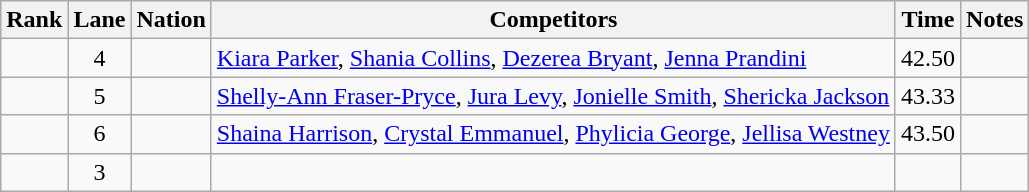<table class="wikitable sortable" style="text-align:center">
<tr>
<th>Rank</th>
<th>Lane</th>
<th>Nation</th>
<th>Competitors</th>
<th>Time</th>
<th>Notes</th>
</tr>
<tr>
<td></td>
<td>4</td>
<td align=left></td>
<td align=left><a href='#'>Kiara Parker</a>, <a href='#'>Shania Collins</a>, <a href='#'>Dezerea Bryant</a>, <a href='#'>Jenna Prandini</a></td>
<td>42.50</td>
<td></td>
</tr>
<tr>
<td></td>
<td>5</td>
<td align=left></td>
<td align=left><a href='#'>Shelly-Ann Fraser-Pryce</a>, <a href='#'>Jura Levy</a>, <a href='#'>Jonielle Smith</a>, <a href='#'>Shericka Jackson</a></td>
<td>43.33</td>
<td></td>
</tr>
<tr>
<td></td>
<td>6</td>
<td align=left></td>
<td align=left><a href='#'>Shaina Harrison</a>, <a href='#'>Crystal Emmanuel</a>, <a href='#'>Phylicia George</a>, <a href='#'>Jellisa Westney</a></td>
<td>43.50</td>
<td></td>
</tr>
<tr>
<td></td>
<td>3</td>
<td align=left></td>
<td align=left></td>
<td></td>
<td></td>
</tr>
</table>
